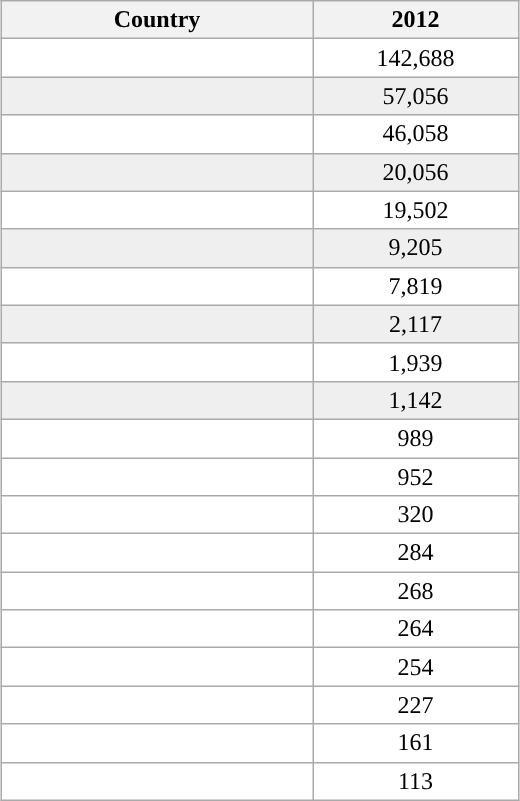<table class="wikitable" style="margin:1em auto;">
<tr>
<th width="200px">Country</th>
<th width="130px">2012</th>
</tr>
<tr bgcolor="ffffff">
<td align=left></td>
<td align=center>142,688</td>
</tr>
<tr bgcolor="efefef">
<td align=left></td>
<td align=center>57,056</td>
</tr>
<tr bgcolor="ffffff">
<td align=left></td>
<td align=center>46,058</td>
</tr>
<tr bgcolor="efefef">
<td align=left></td>
<td align=center>20,056</td>
</tr>
<tr bgcolor="ffffff">
<td align=left></td>
<td align=center>19,502</td>
</tr>
<tr bgcolor="efefef">
<td align=left></td>
<td align=center>9,205</td>
</tr>
<tr bgcolor="ffffff">
<td align=left></td>
<td align=center>7,819</td>
</tr>
<tr bgcolor="efefef">
<td align=left></td>
<td align=center>2,117</td>
</tr>
<tr bgcolor="ffffff">
<td align=left></td>
<td align=center>1,939</td>
</tr>
<tr bgcolor="efefef">
<td align=left></td>
<td align=center>1,142</td>
</tr>
<tr bgcolor="ffffff">
<td align=left></td>
<td align=center>989</td>
</tr>
<tr bgcolor="ffffff">
<td align=left></td>
<td align=center>952</td>
</tr>
<tr bgcolor="ffffff">
<td align=left></td>
<td align=center>320</td>
</tr>
<tr bgcolor="ffffff">
<td align=left></td>
<td align=center>284</td>
</tr>
<tr bgcolor="ffffff">
<td align=left></td>
<td align=center>268</td>
</tr>
<tr bgcolor="ffffff">
<td align=left></td>
<td align=center>264</td>
</tr>
<tr bgcolor="ffffff">
<td align=left></td>
<td align=center>254</td>
</tr>
<tr bgcolor="ffffff">
<td align=left></td>
<td align=center>227</td>
</tr>
<tr bgcolor="ffffff">
<td align=left></td>
<td align=center>161</td>
</tr>
<tr bgcolor="ffffff">
<td align=left></td>
<td align=center>113</td>
</tr>
</table>
